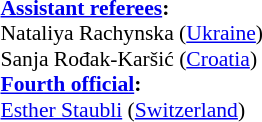<table width=50% style="font-size: 90%">
<tr>
<td><br><strong><a href='#'>Assistant referees</a>:</strong>
<br>Nataliya Rachynska (<a href='#'>Ukraine</a>)
<br>Sanja Rođak-Karšić (<a href='#'>Croatia</a>)
<br><strong><a href='#'>Fourth official</a>:</strong>
<br><a href='#'>Esther Staubli</a> (<a href='#'>Switzerland</a>)</td>
</tr>
</table>
